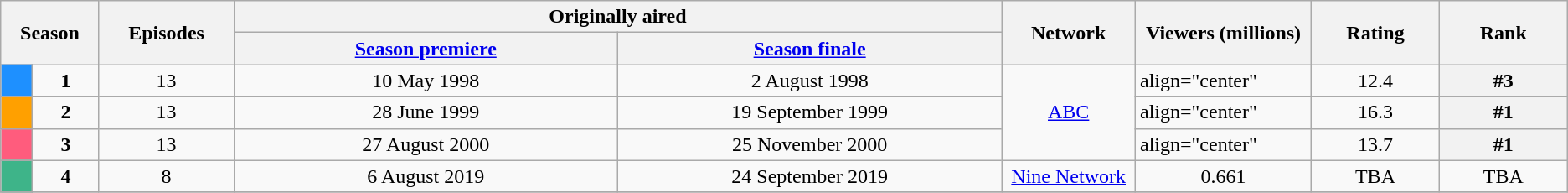<table class="wikitable">
<tr>
<th colspan="2" rowspan="2" width=3%>Season</th>
<th rowspan="2" width=5%>Episodes</th>
<th colspan="2">Originally aired</th>
<th rowspan="2" width=5%>Network</th>
<th rowspan="2" width=5%>Viewers (millions)</th>
<th rowspan="2" width=5%>Rating</th>
<th rowspan="2" width=5%>Rank</th>
</tr>
<tr>
<th width=15%><a href='#'>Season premiere</a></th>
<th width=15%><a href='#'>Season finale</a></th>
</tr>
<tr>
<td bgcolor="1E90FF" height="10px"></td>
<td align="center"><strong>1</strong></td>
<td align="center">13</td>
<td align="center">10 May 1998</td>
<td align="center">2 August 1998</td>
<td align="center" rowspan="3"><a href='#'>ABC</a></td>
<td>align="center" </td>
<td align="center">12.4</td>
<th align="center">#3</th>
</tr>
<tr>
<td bgcolor="FFA000" height="10px"></td>
<td align="center"><strong>2</strong></td>
<td align="center">13</td>
<td align="center">28 June 1999</td>
<td align="center">19 September 1999</td>
<td>align="center" </td>
<td align="center">16.3</td>
<th align="center">#1</th>
</tr>
<tr>
<td bgcolor="FF5C7D" height="10px"></td>
<td align="center"><strong>3</strong></td>
<td align="center">13</td>
<td align="center">27 August 2000</td>
<td align="center">25 November 2000</td>
<td>align="center" </td>
<td align="center">13.7</td>
<th align="center">#1</th>
</tr>
<tr>
<td bgcolor="3EB489" height="10px"></td>
<td align="center"><strong>4</strong></td>
<td align="center">8</td>
<td align="center">6 August 2019</td>
<td align="center">24 September 2019</td>
<td align="center"><a href='#'>Nine Network</a></td>
<td align="center">0.661</td>
<td align="center">TBA</td>
<td align="center">TBA</td>
</tr>
<tr>
</tr>
</table>
